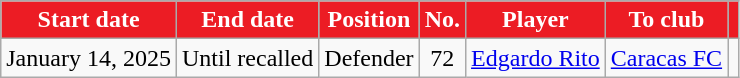<table class="wikitable">
<tr>
<th style="background:#EC1C24; color:white;"><strong>Start date</strong></th>
<th style="background:#EC1C24; color:white;"><strong>End date</strong></th>
<th style="background:#EC1C24; color:white;"><strong>Position</strong></th>
<th style="background:#EC1C24; color:white;"><strong>No.</strong></th>
<th style="background:#EC1C24; color:white;"><strong>Player</strong></th>
<th style="background:#EC1C24; color:white;"><strong>To club</strong></th>
<th style="background:#EC1C24; color:white;"><strong></strong></th>
</tr>
<tr>
<td>January 14, 2025</td>
<td>Until recalled</td>
<td style="text-align:center;">Defender</td>
<td style="text-align:center;">72</td>
<td style="text-align:center;"> <a href='#'>Edgardo Rito</a></td>
<td style="text-align:center;"> <a href='#'>Caracas FC</a></td>
<td style="text-align:center;"></td>
</tr>
</table>
